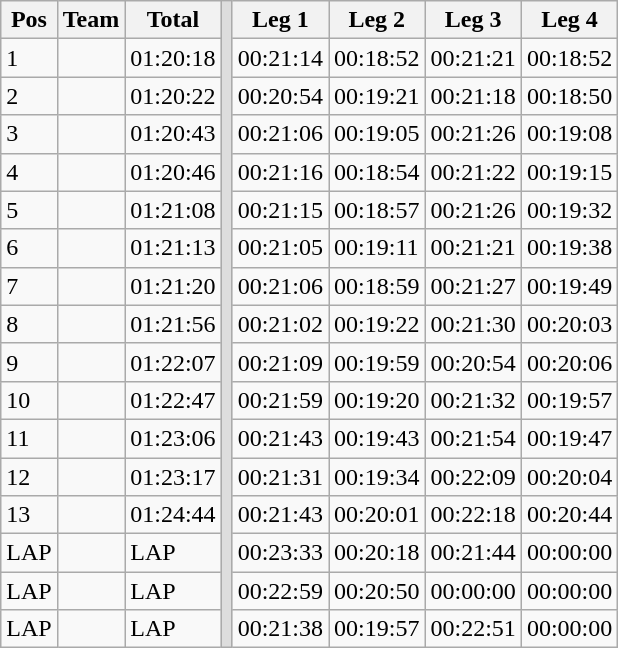<table class="wikitable sortable">
<tr>
<th>Pos</th>
<th>Team</th>
<th>Total</th>
<td rowspan="21" style="background: #DDDDDD"></td>
<th>Leg 1</th>
<th>Leg 2</th>
<th>Leg 3</th>
<th>Leg 4</th>
</tr>
<tr>
<td>1</td>
<td></td>
<td>01:20:18</td>
<td>00:21:14</td>
<td>00:18:52</td>
<td>00:21:21</td>
<td>00:18:52</td>
</tr>
<tr>
<td>2</td>
<td></td>
<td>01:20:22</td>
<td>00:20:54</td>
<td>00:19:21</td>
<td>00:21:18</td>
<td>00:18:50</td>
</tr>
<tr>
<td>3</td>
<td></td>
<td>01:20:43</td>
<td>00:21:06</td>
<td>00:19:05</td>
<td>00:21:26</td>
<td>00:19:08</td>
</tr>
<tr>
<td>4</td>
<td></td>
<td>01:20:46</td>
<td>00:21:16</td>
<td>00:18:54</td>
<td>00:21:22</td>
<td>00:19:15</td>
</tr>
<tr>
<td>5</td>
<td></td>
<td>01:21:08</td>
<td>00:21:15</td>
<td>00:18:57</td>
<td>00:21:26</td>
<td>00:19:32</td>
</tr>
<tr>
<td>6</td>
<td></td>
<td>01:21:13</td>
<td>00:21:05</td>
<td>00:19:11</td>
<td>00:21:21</td>
<td>00:19:38</td>
</tr>
<tr>
<td>7</td>
<td></td>
<td>01:21:20</td>
<td>00:21:06</td>
<td>00:18:59</td>
<td>00:21:27</td>
<td>00:19:49</td>
</tr>
<tr>
<td>8</td>
<td></td>
<td>01:21:56</td>
<td>00:21:02</td>
<td>00:19:22</td>
<td>00:21:30</td>
<td>00:20:03</td>
</tr>
<tr>
<td>9</td>
<td></td>
<td>01:22:07</td>
<td>00:21:09</td>
<td>00:19:59</td>
<td>00:20:54</td>
<td>00:20:06</td>
</tr>
<tr>
<td>10</td>
<td></td>
<td>01:22:47</td>
<td>00:21:59</td>
<td>00:19:20</td>
<td>00:21:32</td>
<td>00:19:57</td>
</tr>
<tr>
<td>11</td>
<td></td>
<td>01:23:06</td>
<td>00:21:43</td>
<td>00:19:43</td>
<td>00:21:54</td>
<td>00:19:47</td>
</tr>
<tr>
<td>12</td>
<td></td>
<td>01:23:17</td>
<td>00:21:31</td>
<td>00:19:34</td>
<td>00:22:09</td>
<td>00:20:04</td>
</tr>
<tr>
<td>13</td>
<td></td>
<td>01:24:44</td>
<td>00:21:43</td>
<td>00:20:01</td>
<td>00:22:18</td>
<td>00:20:44</td>
</tr>
<tr>
<td>LAP</td>
<td></td>
<td>LAP</td>
<td>00:23:33</td>
<td>00:20:18</td>
<td>00:21:44</td>
<td>00:00:00</td>
</tr>
<tr>
<td>LAP</td>
<td></td>
<td>LAP</td>
<td>00:22:59</td>
<td>00:20:50</td>
<td>00:00:00</td>
<td>00:00:00</td>
</tr>
<tr>
<td>LAP</td>
<td></td>
<td>LAP</td>
<td>00:21:38</td>
<td>00:19:57</td>
<td>00:22:51</td>
<td>00:00:00</td>
</tr>
</table>
